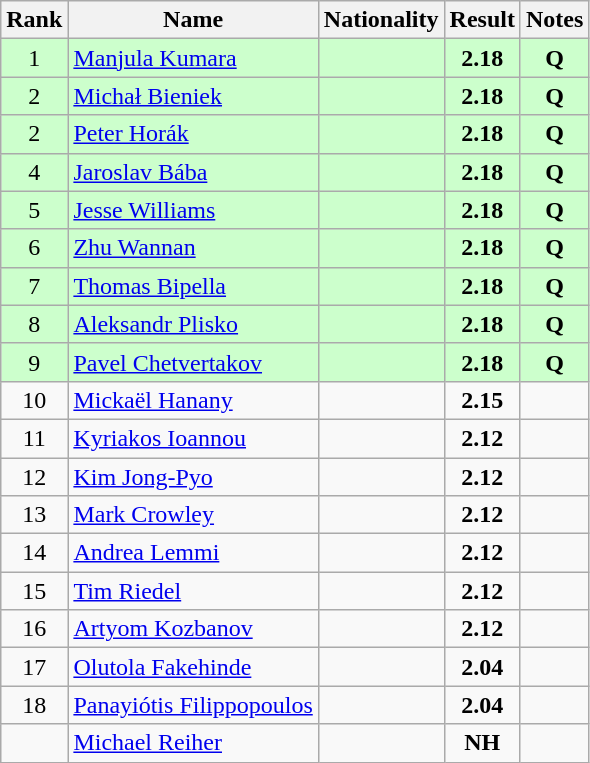<table class="wikitable sortable" style="text-align:center">
<tr>
<th>Rank</th>
<th>Name</th>
<th>Nationality</th>
<th>Result</th>
<th>Notes</th>
</tr>
<tr bgcolor=ccffcc>
<td>1</td>
<td align=left><a href='#'>Manjula Kumara</a></td>
<td align=left></td>
<td><strong>2.18</strong></td>
<td><strong>Q</strong></td>
</tr>
<tr bgcolor=ccffcc>
<td>2</td>
<td align=left><a href='#'>Michał Bieniek</a></td>
<td align=left></td>
<td><strong>2.18</strong></td>
<td><strong>Q</strong></td>
</tr>
<tr bgcolor=ccffcc>
<td>2</td>
<td align=left><a href='#'>Peter Horák</a></td>
<td align=left></td>
<td><strong>2.18</strong></td>
<td><strong>Q</strong></td>
</tr>
<tr bgcolor=ccffcc>
<td>4</td>
<td align=left><a href='#'>Jaroslav Bába</a></td>
<td align=left></td>
<td><strong>2.18</strong></td>
<td><strong>Q</strong></td>
</tr>
<tr bgcolor=ccffcc>
<td>5</td>
<td align=left><a href='#'>Jesse Williams</a></td>
<td align=left></td>
<td><strong>2.18</strong></td>
<td><strong>Q</strong></td>
</tr>
<tr bgcolor=ccffcc>
<td>6</td>
<td align=left><a href='#'>Zhu Wannan</a></td>
<td align=left></td>
<td><strong>2.18</strong></td>
<td><strong>Q</strong></td>
</tr>
<tr bgcolor=ccffcc>
<td>7</td>
<td align=left><a href='#'>Thomas Bipella</a></td>
<td align=left></td>
<td><strong>2.18</strong></td>
<td><strong>Q</strong></td>
</tr>
<tr bgcolor=ccffcc>
<td>8</td>
<td align=left><a href='#'>Aleksandr Plisko</a></td>
<td align=left></td>
<td><strong>2.18</strong></td>
<td><strong>Q</strong></td>
</tr>
<tr bgcolor=ccffcc>
<td>9</td>
<td align=left><a href='#'>Pavel Chetvertakov</a></td>
<td align=left></td>
<td><strong>2.18</strong></td>
<td><strong>Q</strong></td>
</tr>
<tr>
<td>10</td>
<td align=left><a href='#'>Mickaël Hanany</a></td>
<td align=left></td>
<td><strong>2.15</strong></td>
<td></td>
</tr>
<tr>
<td>11</td>
<td align=left><a href='#'>Kyriakos Ioannou</a></td>
<td align=left></td>
<td><strong>2.12</strong></td>
<td></td>
</tr>
<tr>
<td>12</td>
<td align=left><a href='#'>Kim Jong-Pyo</a></td>
<td align=left></td>
<td><strong>2.12</strong></td>
<td></td>
</tr>
<tr>
<td>13</td>
<td align=left><a href='#'>Mark Crowley</a></td>
<td align=left></td>
<td><strong>2.12</strong></td>
<td></td>
</tr>
<tr>
<td>14</td>
<td align=left><a href='#'>Andrea Lemmi</a></td>
<td align=left></td>
<td><strong>2.12</strong></td>
<td></td>
</tr>
<tr>
<td>15</td>
<td align=left><a href='#'>Tim Riedel</a></td>
<td align=left></td>
<td><strong>2.12</strong></td>
<td></td>
</tr>
<tr>
<td>16</td>
<td align=left><a href='#'>Artyom Kozbanov</a></td>
<td align=left></td>
<td><strong>2.12</strong></td>
<td></td>
</tr>
<tr>
<td>17</td>
<td align=left><a href='#'>Olutola Fakehinde</a></td>
<td align=left></td>
<td><strong>2.04</strong></td>
<td></td>
</tr>
<tr>
<td>18</td>
<td align=left><a href='#'>Panayiótis Filippopoulos</a></td>
<td align=left></td>
<td><strong>2.04</strong></td>
<td></td>
</tr>
<tr>
<td></td>
<td align=left><a href='#'>Michael Reiher</a></td>
<td align=left></td>
<td><strong>NH</strong></td>
<td></td>
</tr>
</table>
